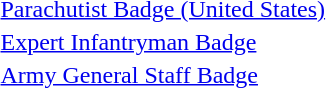<table>
<tr>
<td align=center></td>
<td><a href='#'>Parachutist Badge (United States)</a></td>
</tr>
<tr>
<td align=center></td>
<td><a href='#'>Expert Infantryman Badge</a></td>
</tr>
<tr>
<td align=center></td>
<td><a href='#'>Army General Staff Badge</a></td>
</tr>
</table>
